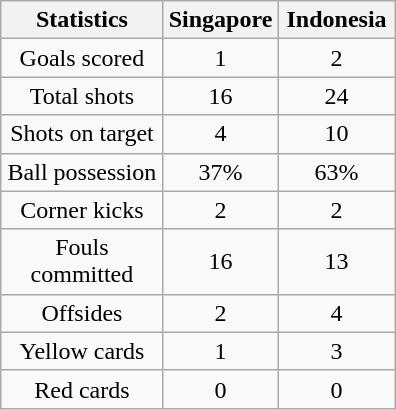<table class="wikitable" style="margin:1em auto; text-align:center;">
<tr>
<th scope=col width=100>Statistics</th>
<th scope=col width=70>Singapore</th>
<th scope=col width=70>Indonesia</th>
</tr>
<tr>
<td>Goals scored</td>
<td>1</td>
<td>2</td>
</tr>
<tr>
<td>Total shots</td>
<td>16</td>
<td>24</td>
</tr>
<tr>
<td>Shots on target</td>
<td>4</td>
<td>10</td>
</tr>
<tr>
<td>Ball possession</td>
<td>37%</td>
<td>63%</td>
</tr>
<tr>
<td>Corner kicks</td>
<td>2</td>
<td>2</td>
</tr>
<tr>
<td>Fouls committed</td>
<td>16</td>
<td>13</td>
</tr>
<tr>
<td>Offsides</td>
<td>2</td>
<td>4</td>
</tr>
<tr>
<td>Yellow cards</td>
<td>1</td>
<td>3</td>
</tr>
<tr>
<td>Red cards</td>
<td>0</td>
<td>0</td>
</tr>
</table>
